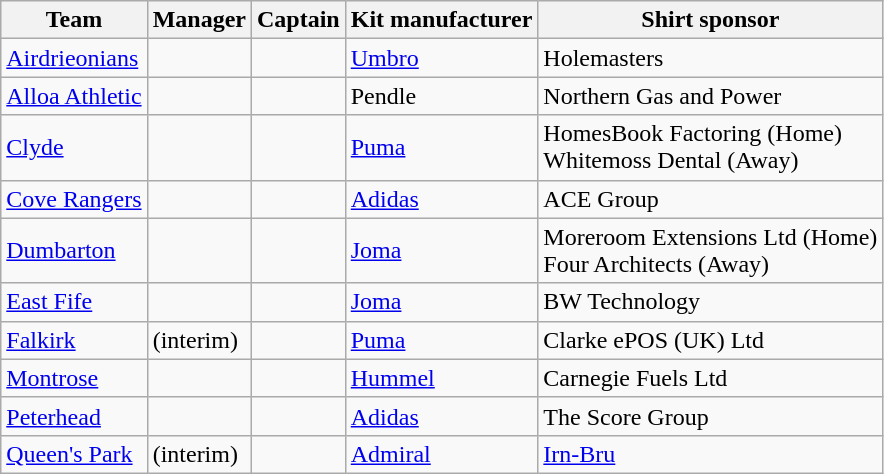<table class="wikitable sortable">
<tr>
<th>Team</th>
<th>Manager</th>
<th>Captain</th>
<th>Kit manufacturer</th>
<th>Shirt sponsor</th>
</tr>
<tr>
<td><a href='#'>Airdrieonians</a></td>
<td> </td>
<td> </td>
<td><a href='#'>Umbro</a></td>
<td>Holemasters</td>
</tr>
<tr>
<td><a href='#'>Alloa Athletic</a></td>
<td> </td>
<td> </td>
<td>Pendle</td>
<td>Northern Gas and Power</td>
</tr>
<tr>
<td><a href='#'>Clyde</a></td>
<td> </td>
<td> </td>
<td><a href='#'>Puma</a></td>
<td>HomesBook Factoring (Home)<br>Whitemoss Dental (Away)</td>
</tr>
<tr>
<td><a href='#'>Cove Rangers</a></td>
<td> </td>
<td> </td>
<td><a href='#'>Adidas</a></td>
<td>ACE Group</td>
</tr>
<tr>
<td><a href='#'>Dumbarton</a></td>
<td> </td>
<td> </td>
<td><a href='#'>Joma</a></td>
<td>Moreroom Extensions Ltd (Home)<br>Four Architects (Away)</td>
</tr>
<tr>
<td><a href='#'>East Fife</a></td>
<td> </td>
<td> </td>
<td><a href='#'>Joma</a></td>
<td>BW Technology</td>
</tr>
<tr>
<td><a href='#'>Falkirk</a></td>
<td>  (interim)</td>
<td> </td>
<td><a href='#'>Puma</a></td>
<td>Clarke ePOS (UK) Ltd</td>
</tr>
<tr>
<td><a href='#'>Montrose</a></td>
<td> </td>
<td> </td>
<td><a href='#'>Hummel</a></td>
<td>Carnegie Fuels Ltd</td>
</tr>
<tr>
<td><a href='#'>Peterhead</a></td>
<td> </td>
<td> </td>
<td><a href='#'>Adidas</a></td>
<td>The Score Group</td>
</tr>
<tr>
<td><a href='#'>Queen's Park</a></td>
<td>  (interim)</td>
<td> </td>
<td><a href='#'>Admiral</a></td>
<td><a href='#'>Irn-Bru</a></td>
</tr>
</table>
